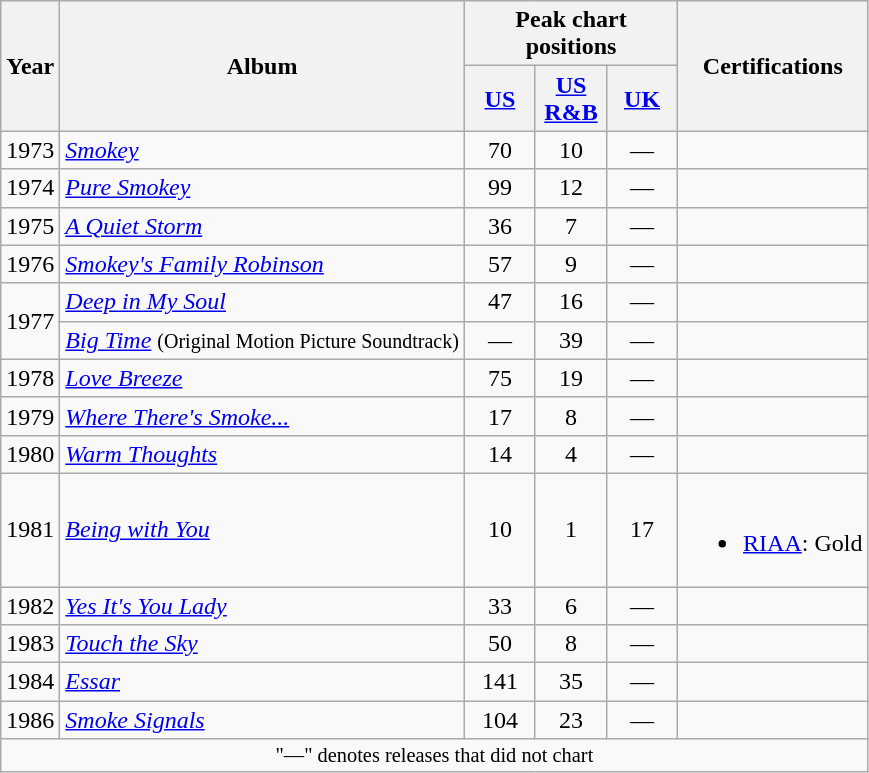<table class="wikitable">
<tr>
<th rowspan="2">Year</th>
<th rowspan="2">Album</th>
<th colspan="3">Peak chart positions</th>
<th rowspan="2">Certifications</th>
</tr>
<tr>
<th style="width:40px;"><a href='#'>US</a><br></th>
<th style="width:40px;"><a href='#'>US<br>R&B</a><br></th>
<th style="width:40px;"><a href='#'>UK</a><br></th>
</tr>
<tr>
<td>1973</td>
<td><em><a href='#'>Smokey</a></em></td>
<td align="center">70</td>
<td align="center">10</td>
<td align="center">—</td>
<td></td>
</tr>
<tr>
<td>1974</td>
<td><em><a href='#'>Pure Smokey</a></em></td>
<td align="center">99</td>
<td align="center">12</td>
<td align="center">—</td>
<td></td>
</tr>
<tr>
<td>1975</td>
<td><em><a href='#'>A Quiet Storm</a></em></td>
<td align="center">36</td>
<td align="center">7</td>
<td align="center">—</td>
<td></td>
</tr>
<tr>
<td>1976</td>
<td><em><a href='#'>Smokey's Family Robinson</a></em></td>
<td align="center">57</td>
<td align="center">9</td>
<td align="center">—</td>
<td></td>
</tr>
<tr>
<td rowspan="2">1977</td>
<td><em><a href='#'>Deep in My Soul</a></em></td>
<td align="center">47</td>
<td align="center">16</td>
<td align="center">—</td>
<td></td>
</tr>
<tr>
<td><em><a href='#'>Big Time</a></em> <small>(Original Motion Picture Soundtrack)</small></td>
<td align="center">—</td>
<td align="center">39</td>
<td align="center">—</td>
<td></td>
</tr>
<tr>
<td rowspan="1">1978</td>
<td><em><a href='#'>Love Breeze</a></em></td>
<td align="center">75</td>
<td align="center">19</td>
<td align="center">—</td>
<td></td>
</tr>
<tr>
<td>1979</td>
<td><em><a href='#'>Where There's Smoke...</a></em></td>
<td align="center">17</td>
<td align="center">8</td>
<td align="center">—</td>
<td></td>
</tr>
<tr>
<td>1980</td>
<td><em><a href='#'>Warm Thoughts</a></em></td>
<td align="center">14</td>
<td align="center">4</td>
<td align="center">—</td>
<td></td>
</tr>
<tr>
<td>1981</td>
<td><em><a href='#'>Being with You</a></em></td>
<td align="center">10</td>
<td align="center">1</td>
<td align="center">17</td>
<td><br><ul><li><a href='#'>RIAA</a>: Gold</li></ul></td>
</tr>
<tr>
<td>1982</td>
<td><em><a href='#'>Yes It's You Lady</a></em></td>
<td align="center">33</td>
<td align="center">6</td>
<td align="center">—</td>
<td></td>
</tr>
<tr>
<td>1983</td>
<td><em><a href='#'>Touch the Sky</a></em></td>
<td align="center">50</td>
<td align="center">8</td>
<td align="center">—</td>
<td></td>
</tr>
<tr>
<td>1984</td>
<td><em><a href='#'>Essar</a></em></td>
<td align="center">141</td>
<td align="center">35</td>
<td align="center">—</td>
<td></td>
</tr>
<tr>
<td>1986</td>
<td><em><a href='#'>Smoke Signals</a></em></td>
<td align="center">104</td>
<td align="center">23</td>
<td align="center">—</td>
<td></td>
</tr>
<tr>
<td colspan="6" align="center" style="font-size:85%">"—" denotes releases that did not chart</td>
</tr>
</table>
